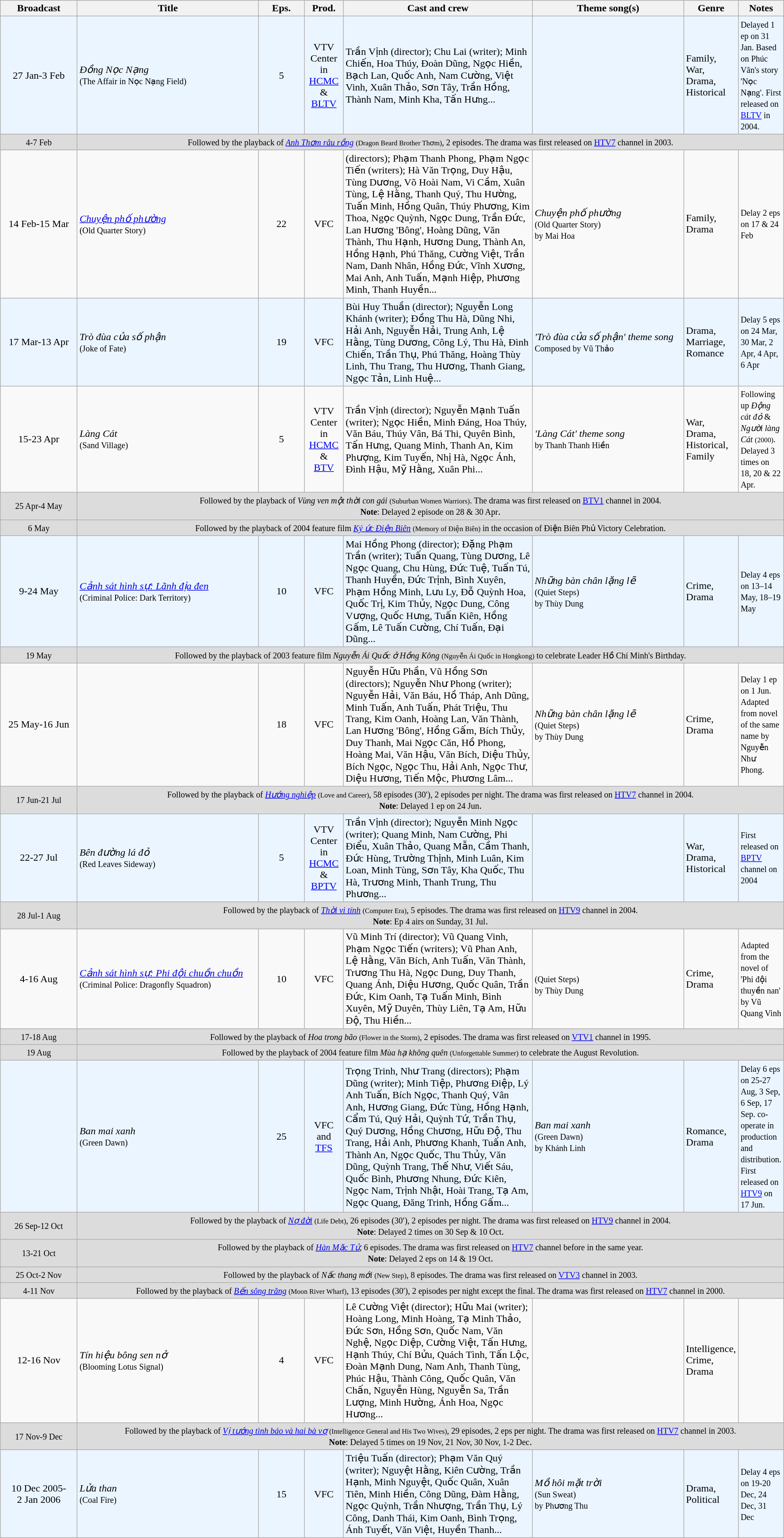<table class="wikitable sortable">
<tr>
<th style="width:10%;">Broadcast</th>
<th style="width:24%;">Title</th>
<th style="width:6%;">Eps.</th>
<th style="width:5%;">Prod.</th>
<th style="width:25%;">Cast and crew</th>
<th style="width:20%;">Theme song(s)</th>
<th style="width:5%;">Genre</th>
<th style="width:5%;">Notes</th>
</tr>
<tr ---- bgcolor="#ebf5ff">
<td style="text-align:center;">27 Jan-3 Feb <br></td>
<td><em>Đồng Nọc Nạng</em> <br><small>(The Affair in Nọc Nạng Field)</small></td>
<td style="text-align:center;">5</td>
<td style="text-align:center;">VTV Center in <a href='#'>HCMC</a><br>&<br><a href='#'>BLTV</a></td>
<td>Trần Vịnh (director); Chu Lai (writer); Minh Chiến, Hoa Thúy, Đoàn Dũng, Ngọc Hiền, Bạch Lan, Quốc Anh, Nam Cường, Việt Vinh, Xuân Thảo, Sơn Tây, Trần Hồng, Thành Nam, Minh Kha, Tấn Hưng...</td>
<td></td>
<td>Family, War, Drama, Historical</td>
<td><small>Delayed 1 ep on 31 Jan. Based on Phúc Vân's story 'Nọc Nạng'. First released on <a href='#'>BLTV</a> in 2004.</small></td>
</tr>
<tr ---- bgcolor="#DCDCDC">
<td style="text-align:center;"><small>4-7 Feb</small></td>
<td colspan="7" align=center><small>Followed by the playback of <em><a href='#'>Anh Thơm râu rồng</a></em> <small>(Dragon Beard Brother Thơm)</small>, 2 episodes. The drama was first released on <a href='#'>HTV7</a> channel in 2003.</small></td>
</tr>
<tr>
<td style="text-align:center;">14 Feb-15 Mar <br></td>
<td><em><a href='#'>Chuyện phố phường</a></em> <br><small>(Old Quarter Story)</small></td>
<td style="text-align:center;">22</td>
<td style="text-align:center;">VFC</td>
<td> (directors); Phạm Thanh Phong, Phạm Ngọc Tiến (writers); Hà Văn Trọng, Duy Hậu, Tùng Dương, Võ Hoài Nam, Vi Cầm, Xuân Tùng, Lệ Hằng, Thanh Quý, Thu Hường, Tuấn Minh, Hồng Quân, Thúy Phương, Kim Thoa, Ngọc Quỳnh, Ngọc Dung, Trần Đức, Lan Hương 'Bông', Hoàng Dũng, Văn Thành, Thu Hạnh, Hương Dung, Thành An, Hồng Hạnh, Phú Thăng, Cường Việt, Trần Nam, Danh Nhân, Hồng Đức, Vĩnh Xương, Mai Anh, Anh Tuấn, Mạnh Hiệp, Phương Minh, Thanh Huyền...</td>
<td><em>Chuyện phố phường</em> <br><small>(Old Quarter Story)<br>by Mai Hoa</small></td>
<td>Family, Drama</td>
<td><small>Delay 2 eps on 17 & 24 Feb</small></td>
</tr>
<tr ---- bgcolor="#ebf5ff">
<td style="text-align:center;">17 Mar-13 Apr <br></td>
<td><em>Trò đùa của số phận</em> <br><small>(Joke of Fate)</small></td>
<td style="text-align:center;">19</td>
<td style="text-align:center;">VFC</td>
<td>Bùi Huy Thuần (director); Nguyễn Long Khánh (writer); Đồng Thu Hà, Dũng Nhi, Hải Anh, Nguyễn Hải, Trung Anh, Lệ Hằng, Tùng Dương, Công Lý, Thu Hà, Đình Chiến, Trần Thụ, Phú Thăng, Hoàng Thùy Linh, Thu Trang, Thu Hương, Thanh Giang, Ngọc Tản, Linh Huệ...</td>
<td><em> 'Trò đùa của số phận' theme song</em><br><small>Composed by Vũ Thảo</small></td>
<td>Drama, Marriage, Romance</td>
<td><small>Delay 5 eps on 24 Mar, 30 Mar, 2 Apr, 4 Apr, 6 Apr</small></td>
</tr>
<tr>
<td style="text-align:center;">15-23 Apr <br></td>
<td><em>Làng Cát</em> <br><small>(Sand Village)</small></td>
<td style="text-align:center;">5</td>
<td style="text-align:center;">VTV Center in <a href='#'>HCMC</a><br>&<br><a href='#'>BTV</a></td>
<td>Trần Vịnh (director); Nguyễn Mạnh Tuấn (writer); Ngọc Hiền, Minh Đáng, Hoa Thúy, Văn Báu, Thúy Vân, Bá Thi, Quyên Bình, Tấn Hưng, Quang Minh, Thanh An, Kim Phượng, Kim Tuyến, Nhị Hà, Ngọc Ánh, Đình Hậu, Mỹ Hằng, Xuân Phi...</td>
<td><em> 'Làng Cát' theme song</em> <br><small>by Thanh Thanh Hiền</small></td>
<td>War, Drama, Historical, Family</td>
<td><small>Following up <em>Động cát đỏ</em> & <em>Người làng Cát</em> <small>(2000)</small>. Delayed 3 times on 18, 20 & 22 Apr.</small></td>
</tr>
<tr ---- bgcolor="#DCDCDC">
<td style="text-align:center;"><small>25 Apr-4 May</small></td>
<td colspan="7" align=center><small>Followed by the playback of <em>Vùng ven một thời con gái</em> <small>(Suburban Women Warriors)</small>. The drama was first released on <a href='#'>BTV1</a> channel in 2004.</small><br><small><strong>Note</strong>: Delayed 2 episode on 28 & 30 Apr</small>.</td>
</tr>
<tr ---- bgcolor="#DCDCDC">
<td style="text-align:center;"><small>6 May</small></td>
<td colspan="7" align=center><small>Followed by the playback of 2004 feature film <em><a href='#'>Ký ức Điện Biên</a></em> <small>(Memory of Điện Biên)</small> in the occasion of Điện Biên Phủ Victory Celebration.</small></td>
</tr>
<tr ---- bgcolor="#ebf5ff">
<td style="text-align:center;">9-24 May<br></td>
<td><em><a href='#'>Cảnh sát hình sự: Lãnh địa đen</a></em> <br><small>(Criminal Police: Dark Territory)</small></td>
<td style="text-align:center;">10</td>
<td style="text-align:center;">VFC</td>
<td>Mai Hồng Phong (director); Đặng Phạm Trần (writer); Tuấn Quang, Tùng Dương, Lê Ngọc Quang, Chu Hùng, Đức Tuệ, Tuấn Tú, Thanh Huyền, Đức Trịnh, Bình Xuyên, Phạm Hồng Minh, Lưu Ly, Đỗ Quỳnh Hoa, Quốc Trị, Kim Thủy, Ngọc Dung, Công Vượng, Quốc Hưng, Tuấn Kiên, Hồng Gấm, Lê Tuấn Cường, Chí Tuấn, Đại Dũng...</td>
<td><em>Những bàn chân lặng lẽ</em> <br><small>(Quiet Steps)<br>by Thùy Dung</small></td>
<td>Crime, Drama</td>
<td><small>Delay 4 eps on 13–14 May, 18–19 May</small></td>
</tr>
<tr ---- bgcolor="#DCDCDC">
<td style="text-align:center;"><small>19 May</small></td>
<td colspan="7" align=center><small>Followed by the playback of 2003 feature film <em>Nguyễn Ái Quốc ở Hồng Kông</em> <small>(Nguyễn Ái Quốc in Hongkong)</small> to celebrate Leader Hồ Chí Minh's Birthday.</small></td>
</tr>
<tr>
<td style="text-align:center;">25 May-16 Jun <br></td>
<td><em></em> <br><small></small></td>
<td style="text-align:center;">18</td>
<td style="text-align:center;">VFC</td>
<td>Nguyễn Hữu Phần, Vũ Hồng Sơn (directors); Nguyễn Như Phong (writer); Nguyễn Hải, Văn Báu, Hồ Tháp, Anh Dũng, Minh Tuấn, Anh Tuấn, Phát Triệu, Thu Trang, Kim Oanh, Hoàng Lan, Văn Thành, Lan Hương 'Bông', Hồng Gấm, Bích Thủy, Duy Thanh, Mai Ngọc Căn, Hồ Phong, Hoàng Mai, Văn Hậu, Văn Bích, Diệu Thủy, Bích Ngọc, Ngọc Thu, Hải Anh, Ngọc Thư, Diệu Hương, Tiến Mộc, Phương Lâm...</td>
<td><em>Những bàn chân lặng lẽ</em> <br><small>(Quiet Steps)<br>by Thùy Dung</small></td>
<td>Crime, Drama</td>
<td><small>Delay 1 ep on 1 Jun. Adapted from novel of the same name by Nguyễn Như Phong.</small></td>
</tr>
<tr ---- bgcolor="#DCDCDC">
<td style="text-align:center;"><small>17 Jun-21 Jul</small></td>
<td colspan="7" align=center><small>Followed by the playback of <em><a href='#'>Hướng nghiệp</a></em> <small>(Love and Career)</small>, 58 episodes (30′), 2 episodes per night. The drama was first released on <a href='#'>HTV7</a> channel in 2004.</small><br><small><strong>Note</strong>: Delayed 1 ep on 24 Jun</small>.</td>
</tr>
<tr ---- bgcolor="#ebf5ff">
<td style="text-align:center;">22-27 Jul <br></td>
<td><em>Bên đường lá đỏ</em> <br><small>(Red Leaves Sideway)</small></td>
<td style="text-align:center;">5</td>
<td style="text-align:center;">VTV Center in <a href='#'>HCMC</a><br>&<br><a href='#'>BPTV</a></td>
<td>Trần Vịnh (director); Nguyễn Minh Ngọc (writer); Quang Minh, Nam Cường, Phi Điểu, Xuân Thảo, Quang Mẫn, Cầm Thanh, Đức Hùng, Trường Thịnh, Minh Luân, Kim Loan, Minh Tùng, Sơn Tây, Kha Quốc, Thu Hà, Trương Minh, Thanh Trung, Thu Phương...</td>
<td></td>
<td>War, Drama, Historical</td>
<td><small>First released on <a href='#'>BPTV</a> channel on 2004</small></td>
</tr>
<tr ---- bgcolor="#DCDCDC">
<td style="text-align:center;"><small>28 Jul-1 Aug</small></td>
<td colspan="7" align=center><small>Followed by the playback of <em><a href='#'>Thời vi tính</a></em> <small>(Computer Era)</small>, 5 episodes. The drama was first released on <a href='#'>HTV9</a> channel in 2004.</small><br><small><strong>Note</strong>: Ep 4 airs on Sunday, 31 Jul</small>.</td>
</tr>
<tr>
<td style="text-align:center;">4-16 Aug <br></td>
<td><em><a href='#'>Cảnh sát hình sự: Phi đội chuồn chuồn</a></em> <br><small>(Criminal Police: Dragonfly Squadron)</small></td>
<td style="text-align:center;">10</td>
<td style="text-align:center;">VFC</td>
<td>Vũ Minh Trí (director); Vũ Quang Vinh, Phạm Ngọc Tiến (writers); Vũ Phan Anh, Lệ Hằng, Văn Bích, Anh Tuấn, Văn Thành, Trương Thu Hà, Ngọc Dung, Duy Thanh, Quang Ánh, Diệu Hương, Quốc Quân, Trần Đức, Kim Oanh, Tạ Tuấn Minh, Bình Xuyên, Mỹ Duyên, Thùy Liên, Tạ Am, Hữu Độ, Thu Hiền...</td>
<td><em></em> <br><small>(Quiet Steps)<br>by Thùy Dung</small></td>
<td>Crime, Drama</td>
<td><small>Adapted from the novel of 'Phi đội thuyền nan' by Vũ Quang Vinh</small></td>
</tr>
<tr ---- bgcolor="#DCDCDC">
<td style="text-align:center;"><small>17-18 Aug</small></td>
<td colspan="7" align=center><small>Followed by the playback of <em>Hoa trong bão</em> <small>(Flower in the Storm)</small>, 2 episodes. The drama was first released on <a href='#'>VTV1</a> channel in 1995.</small></td>
</tr>
<tr ---- bgcolor="#DCDCDC">
<td style="text-align:center;"><small>19 Aug</small></td>
<td colspan="7" align=center><small>Followed by the playback of 2004 feature film <em>Mùa hạ không quên</em> <small>(Unforgettable Summer)</small> to celebrate the August Revolution.</small></td>
</tr>
<tr ---- bgcolor="#ebf5ff">
<td style="text-align:center;"> <br></td>
<td><em>Ban mai xanh</em> <br><small>(Green Dawn)</small></td>
<td style="text-align:center;">25</td>
<td style="text-align:center;">VFC<br>and<br><a href='#'>TFS</a></td>
<td>Trọng Trinh, Như Trang (directors); Phạm Dũng (writer); Minh Tiệp, Phương Điệp, Lý Anh Tuấn, Bích Ngọc, Thanh Quý, Vân Anh, Hương Giang, Đức Tùng, Hồng Hạnh, Cẩm Tú, Quý Hải, Quỳnh Tứ, Trần Thụ, Quý Dương, Hồng Chương, Hữu Độ, Thu Trang, Hải Anh, Phương Khanh, Tuấn Anh, Thành An, Ngọc Quốc, Thu Thủy, Văn Dũng, Quỳnh Trang, Thế Như, Viết Sáu, Quốc Bình, Phương Nhung, Đức Kiên, Ngọc Nam, Trịnh Nhật, Hoài Trang, Tạ Am, Ngọc Quang, Đăng Trinh, Hồng Gấm...</td>
<td><em>Ban mai xanh</em><br><small>(Green Dawn)<br>by Khánh Linh</small></td>
<td>Romance, Drama</td>
<td><small>Delay 6 eps on 25-27 Aug, 3 Sep, 6 Sep, 17 Sep. co-operate in production and distribution. First released on <a href='#'>HTV9</a> on 17 Jun.</small></td>
</tr>
<tr ---- bgcolor="#DCDCDC">
<td style="text-align:center;"><small>26 Sep-12 Oct</small></td>
<td colspan="7" align=center><small>Followed by the playback of <em><a href='#'>Nợ đời</a></em> <small>(Life Debt)</small>, 26 episodes (30′), 2 episodes per night. The drama was first released on <a href='#'>HTV9</a> channel in 2004.</small><br><small><strong>Note</strong>: Delayed 2 times on 30 Sep & 10 Oct</small>.</td>
</tr>
<tr ---- bgcolor="#DCDCDC">
<td style="text-align:center;"><small>13-21 Oct</small></td>
<td colspan="7" align=center><small>Followed by the playback of <em><a href='#'>Hàn Mặc Tử</a></em>, 6 episodes. The drama was first released on <a href='#'>HTV7</a> channel before in the same year.</small><br><small><strong>Note</strong>: Delayed 2 eps on 14 & 19 Oct</small>.</td>
</tr>
<tr ---- bgcolor="#DCDCDC">
<td style="text-align:center;"><small>25 Oct-2 Nov</small></td>
<td colspan="7" align=center><small>Followed by the playback of <em>Nấc thang mới</em> <small>(New Step)</small>, 8 episodes. The drama was first released on <a href='#'>VTV3</a> channel in 2003.</small></td>
</tr>
<tr ---- bgcolor="#DCDCDC">
<td style="text-align:center;"><small>4-11 Nov</small></td>
<td colspan="7" align=center><small>Followed by the playback of <em><a href='#'>Bến sông trăng</a></em> <small>(Moon River Wharf)</small>, 13 episodes (30′), 2 episodes per night except the final. The drama was first released on <a href='#'>HTV7</a> channel in 2000.</small></td>
</tr>
<tr>
<td style="text-align:center;">12-16 Nov <br></td>
<td><em>Tín hiệu bông sen nở</em> <br><small>(Blooming Lotus Signal)</small></td>
<td style="text-align:center;">4</td>
<td style="text-align:center;">VFC</td>
<td>Lê Cường Việt (director); Hữu Mai (writer); Hoàng Long, Minh Hoàng, Tạ Minh Thảo, Đức Sơn, Hồng Sơn, Quốc Nam, Văn Nghệ, Ngọc Diệp, Cường Việt, Tấn Hưng, Hạnh Thúy, Chí Bửu, Quách Tình, Tấn Lộc, Đoàn Mạnh Dung, Nam Anh, Thanh Tùng, Phúc Hậu, Thành Công, Quốc Quân, Văn Chấn, Nguyễn Hùng, Nguyễn Sa, Trần Lượng, Minh Hường, Ánh Hoa, Ngọc Hương...</td>
<td></td>
<td>Intelligence, Crime, Drama</td>
<td></td>
</tr>
<tr ---- bgcolor="#DCDCDC">
<td style="text-align:center;"><small>17 Nov-9 Dec</small></td>
<td colspan="7" align=center><small>Followed by the playback of <em><a href='#'>Vị tướng tình báo và hai bà vợ</a></em> <small>(Intelligence General and His Two Wives)</small>, 29 episodes, 2 eps per night. The drama was first released on <a href='#'>HTV7</a> channel in 2003.</small><br><small><strong>Note</strong>: Delayed 5 times on 19 Nov, 21 Nov, 30 Nov, 1-2 Dec</small>.</td>
</tr>
<tr ---- bgcolor="#ebf5ff">
<td style="text-align:center;">10 Dec 2005-<br>2 Jan 2006 <br></td>
<td><em>Lửa than</em> <br><small>(Coal Fire)</small></td>
<td style="text-align:center;">15</td>
<td style="text-align:center;">VFC</td>
<td>Triệu Tuấn (director); Phạm Văn Quý (writer); Nguyệt Hằng, Kiên Cường, Trần Hạnh, Minh Nguyệt, Quốc Quân, Xuân Tiên, Minh Hiền, Công Dũng, Đàm Hằng, Ngọc Quỳnh, Trần Nhượng, Trần Thụ, Lý Công, Danh Thái, Kim Oanh, Bình Trọng, Ánh Tuyết, Văn Việt, Huyền Thanh...</td>
<td><em>Mồ hôi mặt trời</em><br><small>(Sun Sweat)<br>by Phương Thu</small></td>
<td>Drama, Political</td>
<td><small>Delay 4 eps on 19-20 Dec, 24 Dec, 31 Dec</small></td>
</tr>
</table>
